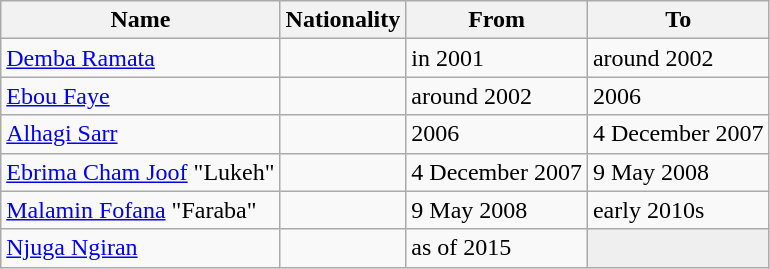<table class="wikitable sortable">
<tr>
<th>Name</th>
<th>Nationality</th>
<th>From</th>
<th class="unsortable">To</th>
</tr>
<tr>
<td><a href='#'>Demba Ramata</a></td>
<td></td>
<td>in 2001</td>
<td>around 2002</td>
</tr>
<tr>
<td><a href='#'>Ebou Faye</a></td>
<td></td>
<td>around 2002</td>
<td>2006</td>
</tr>
<tr>
<td><a href='#'>Alhagi Sarr</a></td>
<td></td>
<td>2006</td>
<td>4 December 2007</td>
</tr>
<tr>
<td><a href='#'>Ebrima Cham Joof</a> "Lukeh"</td>
<td></td>
<td>4 December 2007</td>
<td>9 May 2008</td>
</tr>
<tr>
<td><a href='#'>Malamin Fofana</a> "Faraba"</td>
<td></td>
<td>9 May 2008</td>
<td>early 2010s</td>
</tr>
<tr>
<td><a href='#'>Njuga Ngiran</a></td>
<td></td>
<td>as of 2015</td>
<td bgcolor=EFEFEF></td>
</tr>
</table>
